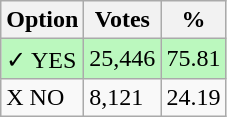<table class="wikitable">
<tr>
<th>Option</th>
<th>Votes</th>
<th>%</th>
</tr>
<tr>
<td style=background:#bbf8be>✓ YES</td>
<td style=background:#bbf8be>25,446</td>
<td style=background:#bbf8be>75.81</td>
</tr>
<tr>
<td>X NO</td>
<td>8,121</td>
<td>24.19</td>
</tr>
</table>
